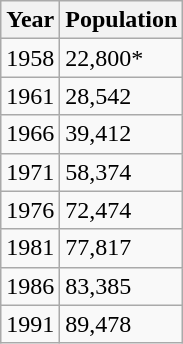<table class="wikitable">
<tr>
<th>Year</th>
<th>Population</th>
</tr>
<tr>
<td>1958</td>
<td>22,800*</td>
</tr>
<tr>
<td>1961</td>
<td>28,542</td>
</tr>
<tr>
<td>1966</td>
<td>39,412</td>
</tr>
<tr>
<td>1971</td>
<td>58,374</td>
</tr>
<tr>
<td>1976</td>
<td>72,474</td>
</tr>
<tr>
<td>1981</td>
<td>77,817</td>
</tr>
<tr>
<td>1986</td>
<td>83,385</td>
</tr>
<tr>
<td>1991</td>
<td>89,478</td>
</tr>
</table>
